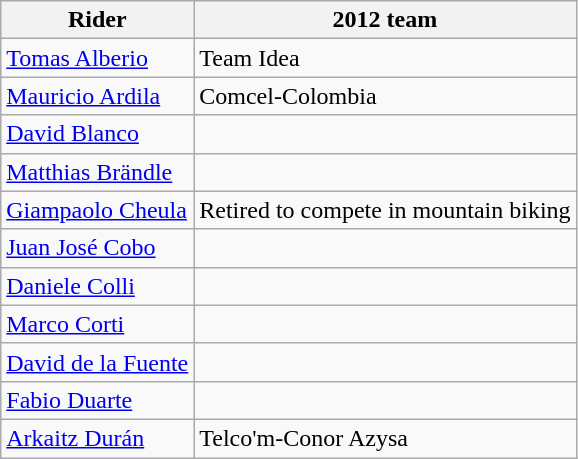<table class="wikitable">
<tr>
<th>Rider</th>
<th>2012 team</th>
</tr>
<tr>
<td><a href='#'>Tomas Alberio</a></td>
<td>Team Idea</td>
</tr>
<tr>
<td><a href='#'>Mauricio Ardila</a></td>
<td>Comcel-Colombia</td>
</tr>
<tr>
<td><a href='#'>David Blanco</a></td>
<td></td>
</tr>
<tr>
<td><a href='#'>Matthias Brändle</a></td>
<td></td>
</tr>
<tr>
<td><a href='#'>Giampaolo Cheula</a></td>
<td>Retired to compete in mountain biking</td>
</tr>
<tr>
<td><a href='#'>Juan José Cobo</a></td>
<td></td>
</tr>
<tr>
<td><a href='#'>Daniele Colli</a></td>
<td></td>
</tr>
<tr>
<td><a href='#'>Marco Corti</a></td>
<td></td>
</tr>
<tr>
<td><a href='#'>David de la Fuente</a></td>
<td></td>
</tr>
<tr>
<td><a href='#'>Fabio Duarte</a></td>
<td></td>
</tr>
<tr>
<td><a href='#'>Arkaitz Durán</a></td>
<td>Telco'm-Conor Azysa</td>
</tr>
</table>
